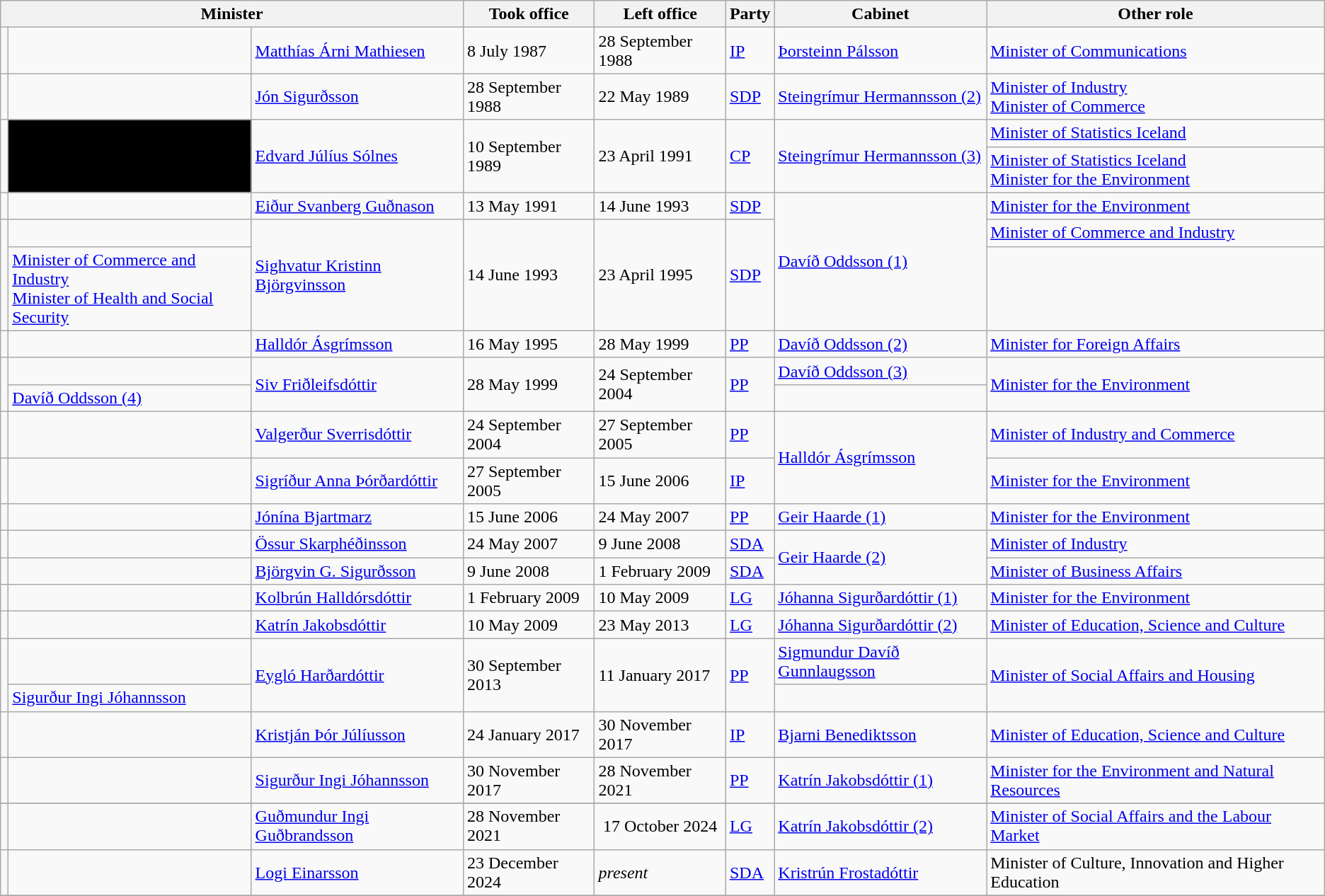<table class="wikitable">
<tr>
<th colspan="3">Minister</th>
<th>Took office</th>
<th>Left office</th>
<th>Party</th>
<th>Cabinet</th>
<th>Other role</th>
</tr>
<tr>
<td></td>
<td></td>
<td><a href='#'>Matthías Árni Mathiesen</a></td>
<td>8 July 1987</td>
<td>28 September 1988</td>
<td><a href='#'>IP</a></td>
<td style="text-align: left;"><a href='#'>Þorsteinn Pálsson</a></td>
<td><a href='#'>Minister of Communications</a></td>
</tr>
<tr>
<td></td>
<td></td>
<td><a href='#'>Jón Sigurðsson</a></td>
<td>28 September 1988</td>
<td>22 May 1989</td>
<td><a href='#'>SDP</a></td>
<td style="text-align: left;"><a href='#'>Steingrímur Hermannsson (2)</a></td>
<td><a href='#'>Minister of Industry</a><br><a href='#'>Minister of Commerce</a></td>
</tr>
<tr>
<td rowspan="2"></td>
<td rowspan="2" style="background:black">|</td>
<td rowspan="2"><a href='#'>Edvard Júlíus Sólnes</a></td>
<td rowspan="2">10 September 1989</td>
<td rowspan="2">23 April 1991</td>
<td rowspan="2"><a href='#'>CP</a></td>
<td rowspan="2" style="text-align: left;"><a href='#'>Steingrímur Hermannsson (3)</a></td>
<td><a href='#'>Minister of Statistics Iceland</a></td>
</tr>
<tr>
<td><a href='#'>Minister of Statistics Iceland</a><br><a href='#'>Minister for the Environment</a></td>
</tr>
<tr>
<td></td>
<td></td>
<td><a href='#'>Eiður Svanberg Guðnason</a></td>
<td>13 May 1991</td>
<td>14 June 1993</td>
<td><a href='#'>SDP</a></td>
<td rowspan="3" style="text-align: left;"><a href='#'>Davíð Oddsson (1)</a></td>
<td><a href='#'>Minister for the Environment</a></td>
</tr>
<tr>
<td rowspan="2"></td>
<td></td>
<td rowspan="2"><a href='#'>Sighvatur Kristinn Björgvinsson</a></td>
<td rowspan="2">14 June 1993</td>
<td rowspan="2">23 April 1995</td>
<td rowspan="2"><a href='#'>SDP</a></td>
<td><a href='#'>Minister of Commerce and Industry</a></td>
</tr>
<tr>
<td><a href='#'>Minister of Commerce and Industry</a><br><a href='#'>Minister of Health and Social Security</a></td>
</tr>
<tr>
<td></td>
<td></td>
<td><a href='#'>Halldór Ásgrímsson</a></td>
<td>16 May 1995</td>
<td>28 May 1999</td>
<td><a href='#'>PP</a></td>
<td style="text-align: left;"><a href='#'>Davíð Oddsson (2)</a></td>
<td><a href='#'>Minister for Foreign Affairs</a></td>
</tr>
<tr>
<td rowspan="2"></td>
<td></td>
<td rowspan="2"><a href='#'>Siv Friðleifsdóttir</a></td>
<td rowspan="2">28 May 1999</td>
<td rowspan="2">24 September 2004</td>
<td rowspan="2"><a href='#'>PP</a></td>
<td style="text-align: left;"><a href='#'>Davíð Oddsson (3)</a></td>
<td rowspan="2"><a href='#'>Minister for the Environment</a></td>
</tr>
<tr>
<td style="text-align: left;"><a href='#'>Davíð Oddsson (4)</a></td>
</tr>
<tr>
<td></td>
<td></td>
<td><a href='#'>Valgerður Sverrisdóttir</a></td>
<td>24 September 2004</td>
<td>27 September 2005</td>
<td><a href='#'>PP</a></td>
<td rowspan="2" style="text-align: left;"><a href='#'>Halldór Ásgrímsson</a></td>
<td><a href='#'>Minister of Industry and Commerce</a></td>
</tr>
<tr>
<td></td>
<td></td>
<td><a href='#'>Sigríður Anna Þórðardóttir</a></td>
<td>27 September 2005</td>
<td>15 June 2006</td>
<td><a href='#'>IP</a></td>
<td><a href='#'>Minister for the Environment</a></td>
</tr>
<tr>
<td></td>
<td></td>
<td><a href='#'>Jónína Bjartmarz</a></td>
<td>15 June 2006</td>
<td>24 May 2007</td>
<td><a href='#'>PP</a></td>
<td style="text-align: left;"><a href='#'>Geir Haarde (1)</a></td>
<td><a href='#'>Minister for the Environment</a></td>
</tr>
<tr>
<td></td>
<td></td>
<td><a href='#'>Össur Skarphéðinsson</a></td>
<td>24 May 2007</td>
<td>9 June 2008</td>
<td><a href='#'>SDA</a></td>
<td rowspan="2" style="text-align: left;"><a href='#'>Geir Haarde (2)</a></td>
<td><a href='#'>Minister of Industry</a></td>
</tr>
<tr>
<td></td>
<td></td>
<td><a href='#'>Björgvin G. Sigurðsson</a></td>
<td>9 June 2008</td>
<td>1 February 2009</td>
<td><a href='#'>SDA</a></td>
<td><a href='#'>Minister of Business Affairs</a></td>
</tr>
<tr>
<td></td>
<td></td>
<td><a href='#'>Kolbrún Halldórsdóttir</a></td>
<td>1 February 2009</td>
<td>10 May 2009</td>
<td><a href='#'>LG</a></td>
<td style="text-align: left;"><a href='#'>Jóhanna Sigurðardóttir (1)</a></td>
<td><a href='#'>Minister for the Environment</a></td>
</tr>
<tr>
<td></td>
<td></td>
<td><a href='#'>Katrín Jakobsdóttir</a></td>
<td>10 May 2009</td>
<td>23 May 2013</td>
<td><a href='#'>LG</a></td>
<td style="text-align: left;"><a href='#'>Jóhanna Sigurðardóttir (2)</a></td>
<td><a href='#'>Minister of Education, Science and Culture</a></td>
</tr>
<tr>
<td rowspan="2"></td>
<td></td>
<td rowspan="2"><a href='#'>Eygló Harðardóttir</a></td>
<td rowspan="2">30 September 2013</td>
<td rowspan="2">11 January 2017</td>
<td rowspan="2"><a href='#'>PP</a></td>
<td style="text-align: left;"><a href='#'>Sigmundur Davíð Gunnlaugsson</a></td>
<td rowspan="2"><a href='#'>Minister of Social Affairs and Housing</a></td>
</tr>
<tr>
<td style="text-align: left;"><a href='#'>Sigurður Ingi Jóhannsson</a></td>
</tr>
<tr>
<td></td>
<td></td>
<td><a href='#'>Kristján Þór Júlíusson</a></td>
<td>24 January 2017</td>
<td>30 November 2017</td>
<td><a href='#'>IP</a></td>
<td style="text-align: left;"><a href='#'>Bjarni Benediktsson</a></td>
<td><a href='#'>Minister of Education, Science and Culture</a></td>
</tr>
<tr>
<td></td>
<td></td>
<td><a href='#'>Sigurður Ingi Jóhannsson</a></td>
<td>30 November 2017</td>
<td>28 November 2021</td>
<td><a href='#'>PP</a></td>
<td style="text-align: left;"><a href='#'>Katrín Jakobsdóttir (1)</a></td>
<td><a href='#'>Minister for the Environment and Natural Resources</a></td>
</tr>
<tr>
</tr>
<tr>
<td></td>
<td></td>
<td><a href='#'>Guðmundur Ingi Guðbrandsson</a></td>
<td>28 November 2021</td>
<td style="text-align: center;">17 October 2024</td>
<td><a href='#'>LG</a></td>
<td style="text-align: left;"><a href='#'>Katrín Jakobsdóttir (2)</a></td>
<td><a href='#'>Minister of Social Affairs and the Labour Market</a></td>
</tr>
<tr>
<td></td>
<td></td>
<td><a href='#'>Logi Einarsson</a></td>
<td>23 December 2024</td>
<td><em>present</em></td>
<td><a href='#'>SDA</a></td>
<td><a href='#'>Kristrún Frostadóttir</a></td>
<td>Minister of Culture, Innovation and Higher Education</td>
</tr>
<tr>
</tr>
</table>
